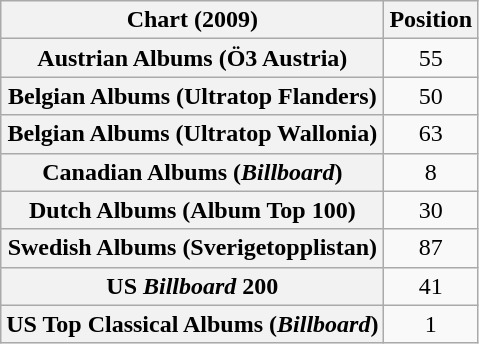<table class="wikitable sortable plainrowheaders" style="text-align:center">
<tr>
<th scope="col">Chart (2009)</th>
<th scope="col">Position</th>
</tr>
<tr>
<th scope="row">Austrian Albums (Ö3 Austria)</th>
<td>55</td>
</tr>
<tr>
<th scope="row">Belgian Albums (Ultratop Flanders)</th>
<td>50</td>
</tr>
<tr>
<th scope="row">Belgian Albums (Ultratop Wallonia)</th>
<td>63</td>
</tr>
<tr>
<th scope="row">Canadian Albums (<em>Billboard</em>)</th>
<td>8</td>
</tr>
<tr>
<th scope="row">Dutch Albums (Album Top 100)</th>
<td>30</td>
</tr>
<tr>
<th scope="row">Swedish Albums (Sverigetopplistan)</th>
<td>87</td>
</tr>
<tr>
<th scope="row">US <em>Billboard</em> 200</th>
<td>41</td>
</tr>
<tr>
<th scope="row">US Top Classical Albums (<em>Billboard</em>)</th>
<td>1</td>
</tr>
</table>
